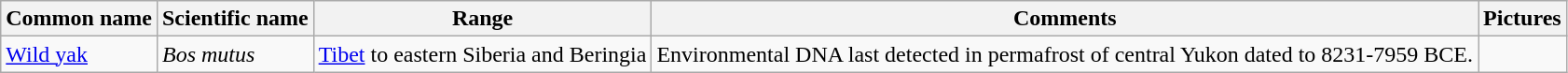<table class="wikitable">
<tr>
<th>Common name</th>
<th>Scientific name</th>
<th>Range</th>
<th class="unsortable">Comments</th>
<th class="unsortable">Pictures</th>
</tr>
<tr>
<td><a href='#'>Wild yak</a></td>
<td><em>Bos mutus</em></td>
<td><a href='#'>Tibet</a> to eastern Siberia and Beringia</td>
<td>Environmental DNA last detected in permafrost of central Yukon dated to 8231-7959 BCE.</td>
<td></td>
</tr>
</table>
